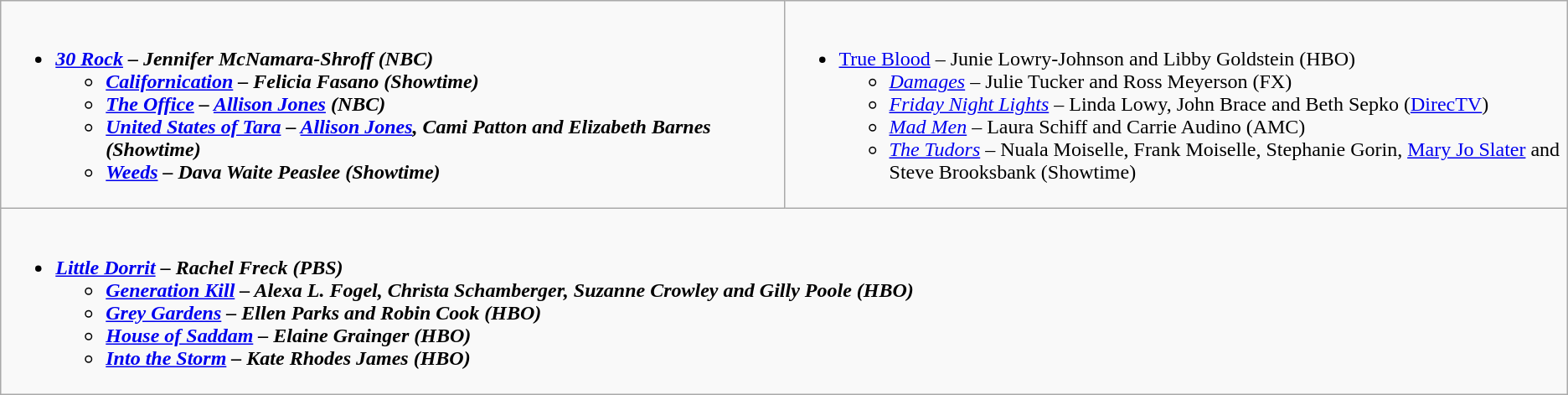<table class="wikitable">
<tr>
<td style="vertical-align:top;" width="50%"><br><ul><li><strong><em><a href='#'>30 Rock</a><em> – Jennifer McNamara-Shroff (NBC)<strong><ul><li></em><a href='#'>Californication</a><em> – Felicia Fasano (Showtime)</li><li></em><a href='#'>The Office</a><em> – <a href='#'>Allison Jones</a> (NBC)</li><li></em><a href='#'>United States of Tara</a><em> – <a href='#'>Allison Jones</a>, Cami Patton and Elizabeth Barnes (Showtime)</li><li></em><a href='#'>Weeds</a><em> – Dava Waite Peaslee (Showtime)</li></ul></li></ul></td>
<td style="vertical-align:top;" width="50%"><br><ul><li></em></strong><a href='#'>True Blood</a></em> – Junie Lowry-Johnson and Libby Goldstein (HBO)</strong><ul><li><em><a href='#'>Damages</a></em> – Julie Tucker and Ross Meyerson (FX)</li><li><em><a href='#'>Friday Night Lights</a></em> – Linda Lowy, John Brace and Beth Sepko (<a href='#'>DirecTV</a>)</li><li><em><a href='#'>Mad Men</a></em> – Laura Schiff and Carrie Audino (AMC)</li><li><em><a href='#'>The Tudors</a></em> – Nuala Moiselle, Frank Moiselle, Stephanie Gorin, <a href='#'>Mary Jo Slater</a> and Steve Brooksbank (Showtime)</li></ul></li></ul></td>
</tr>
<tr>
<td style="vertical-align:top;" width="50%" colspan="2"><br><ul><li><strong><em><a href='#'>Little Dorrit</a><em> – Rachel Freck (PBS)<strong><ul><li></em><a href='#'>Generation Kill</a><em> – Alexa L. Fogel, Christa Schamberger, Suzanne Crowley and Gilly Poole (HBO)</li><li></em><a href='#'>Grey Gardens</a><em> – Ellen Parks and Robin Cook (HBO)</li><li></em><a href='#'>House of Saddam</a><em> – Elaine Grainger (HBO)</li><li></em><a href='#'>Into the Storm</a><em> – 	Kate Rhodes James (HBO)</li></ul></li></ul></td>
</tr>
</table>
